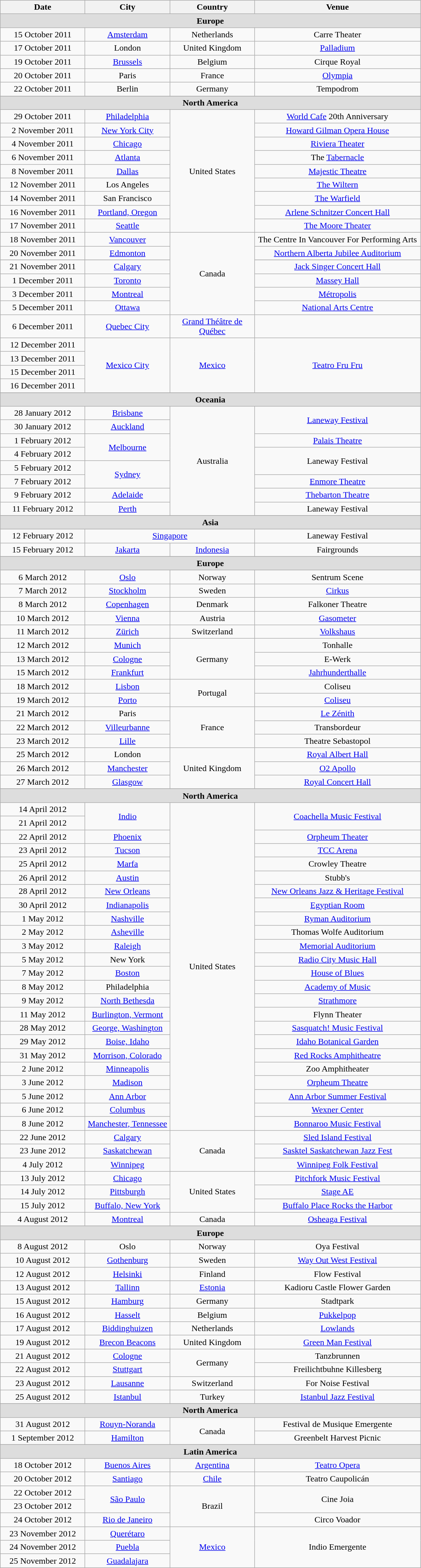<table class="wikitable">
<tr>
<th width="150">Date</th>
<th width="150">City</th>
<th width="150">Country</th>
<th width="300">Venue</th>
</tr>
<tr bgcolor="#DDDDDD">
<td align="center" colspan="4"><strong>Europe</strong></td>
</tr>
<tr>
<td align="center">15 October 2011</td>
<td align="center"><a href='#'>Amsterdam</a></td>
<td align="center">Netherlands</td>
<td align="center">Carre Theater</td>
</tr>
<tr>
<td align="center">17 October 2011</td>
<td align="center">London</td>
<td align="center">United Kingdom</td>
<td align="center"><a href='#'>Palladium</a></td>
</tr>
<tr>
<td align="center">19 October 2011</td>
<td align="center"><a href='#'>Brussels</a></td>
<td align="center">Belgium</td>
<td align="center">Cirque Royal</td>
</tr>
<tr>
<td align="center">20 October 2011</td>
<td align="center">Paris</td>
<td align="center">France</td>
<td align="center"><a href='#'>Olympia</a></td>
</tr>
<tr>
<td align="center">22 October 2011</td>
<td align="center">Berlin</td>
<td align="center">Germany</td>
<td align="center">Tempodrom</td>
</tr>
<tr>
</tr>
<tr bgcolor="DDDDDD">
<td align="center" colspan="4"><strong>North America</strong></td>
</tr>
<tr>
<td align="center">29 October 2011</td>
<td align="center"><a href='#'>Philadelphia</a></td>
<td align="center" rowspan="9">United States</td>
<td align="center"><a href='#'>World Cafe</a> 20th Anniversary</td>
</tr>
<tr>
<td align="center">2 November 2011</td>
<td align="center"><a href='#'>New York City</a></td>
<td align="center"><a href='#'>Howard Gilman Opera House</a></td>
</tr>
<tr>
<td align="center">4 November 2011</td>
<td align="center"><a href='#'>Chicago</a></td>
<td align="center"><a href='#'>Riviera Theater</a></td>
</tr>
<tr>
<td align="center">6 November 2011</td>
<td align="center"><a href='#'>Atlanta</a></td>
<td align="center">The <a href='#'>Tabernacle</a></td>
</tr>
<tr>
<td align="center">8 November 2011</td>
<td align="center"><a href='#'>Dallas</a></td>
<td align="center"><a href='#'>Majestic Theatre</a></td>
</tr>
<tr>
<td align="center">12 November 2011</td>
<td align="center">Los Angeles</td>
<td align="center"><a href='#'>The Wiltern</a></td>
</tr>
<tr>
<td align="center">14 November 2011</td>
<td align="center">San Francisco</td>
<td align="center"><a href='#'>The Warfield</a></td>
</tr>
<tr>
<td align="center">16 November 2011</td>
<td align="center"><a href='#'>Portland, Oregon</a></td>
<td align="center"><a href='#'>Arlene Schnitzer Concert Hall</a></td>
</tr>
<tr>
<td align="center">17 November 2011</td>
<td align="center"><a href='#'>Seattle</a></td>
<td align="center"><a href='#'>The Moore Theater</a></td>
</tr>
<tr>
<td align="center">18 November 2011</td>
<td align="center"><a href='#'>Vancouver</a></td>
<td align="center" rowspan="7">Canada</td>
<td align="center">The Centre In Vancouver For Performing Arts</td>
</tr>
<tr>
<td align="center">20 November 2011</td>
<td align="center"><a href='#'>Edmonton</a></td>
<td align="center"><a href='#'>Northern Alberta Jubilee Auditorium</a></td>
</tr>
<tr>
</tr>
<tr>
<td align="center">21 November 2011</td>
<td align="center"><a href='#'>Calgary</a></td>
<td align="center"><a href='#'>Jack Singer Concert Hall</a></td>
</tr>
<tr>
<td align="center">1 December 2011</td>
<td align="center"><a href='#'>Toronto</a></td>
<td align="center"><a href='#'>Massey Hall</a></td>
</tr>
<tr>
<td align="center">3 December 2011</td>
<td align="center"><a href='#'>Montreal</a></td>
<td align="center"><a href='#'>Métropolis</a></td>
</tr>
<tr>
<td align="center">5 December 2011</td>
<td align="center"><a href='#'>Ottawa</a></td>
<td align="center"><a href='#'>National Arts Centre</a></td>
</tr>
<tr>
<td align="center">6 December 2011</td>
<td align="center"><a href='#'>Quebec City</a></td>
<td align="center"><a href='#'>Grand Théâtre de Québec</a></td>
</tr>
<tr>
<td align="center">12 December 2011</td>
<td align="center" rowspan="4"><a href='#'>Mexico City</a></td>
<td align="center" rowspan="4"><a href='#'>Mexico</a></td>
<td align="center" rowspan="4"><a href='#'>Teatro Fru Fru</a></td>
</tr>
<tr>
<td align="center">13 December 2011</td>
</tr>
<tr>
<td align="center">15 December 2011</td>
</tr>
<tr>
<td align="center">16 December 2011</td>
</tr>
<tr>
</tr>
<tr bgcolor="DDDDDD">
<td align="center" colspan="4"><strong>Oceania</strong></td>
</tr>
<tr>
<td align="center">28 January 2012</td>
<td align="center"><a href='#'>Brisbane</a></td>
<td align="center" rowspan="8">Australia</td>
<td align="center" rowspan="2"><a href='#'>Laneway Festival</a></td>
</tr>
<tr>
<td align="center">30 January 2012</td>
<td align="center"><a href='#'>Auckland</a></td>
</tr>
<tr>
<td align="center">1 February 2012</td>
<td align="center" rowspan="2"><a href='#'>Melbourne</a></td>
<td align="center"><a href='#'>Palais Theatre</a></td>
</tr>
<tr>
<td align="center">4 February 2012</td>
<td align="center" rowspan="2">Laneway Festival</td>
</tr>
<tr>
<td align="center">5 February 2012</td>
<td align="center" rowspan="2"><a href='#'>Sydney</a></td>
</tr>
<tr>
<td align="center">7 February 2012</td>
<td align="center"><a href='#'>Enmore Theatre</a></td>
</tr>
<tr>
<td align="center">9 February 2012</td>
<td align="center"><a href='#'>Adelaide</a></td>
<td align="center"><a href='#'>Thebarton Theatre</a></td>
</tr>
<tr>
<td align="center">11 February 2012</td>
<td align="center"><a href='#'>Perth</a></td>
<td align="center">Laneway Festival</td>
</tr>
<tr>
</tr>
<tr bgcolor="#DDDDDD">
<td align="center" colspan="4"><strong>Asia</strong></td>
</tr>
<tr>
<td align="center">12 February 2012</td>
<td align="center" colspan="2"><a href='#'>Singapore</a></td>
<td align="center">Laneway Festival</td>
</tr>
<tr>
<td align="center">15 February 2012</td>
<td align="center"><a href='#'>Jakarta</a></td>
<td align="center"><a href='#'>Indonesia</a></td>
<td align="center">Fairgrounds</td>
</tr>
<tr>
</tr>
<tr bgcolor="#DDDDDD">
<td align="center" colspan="4"><strong>Europe</strong></td>
</tr>
<tr>
<td align="center">6 March 2012</td>
<td align="center"><a href='#'>Oslo</a></td>
<td align="center">Norway</td>
<td align="center">Sentrum Scene</td>
</tr>
<tr>
<td align="center">7 March 2012</td>
<td align="center"><a href='#'>Stockholm</a></td>
<td align="center">Sweden</td>
<td align="center"><a href='#'>Cirkus</a></td>
</tr>
<tr>
<td align="center">8 March 2012</td>
<td align="center"><a href='#'>Copenhagen</a></td>
<td align="center">Denmark</td>
<td align="center">Falkoner Theatre</td>
</tr>
<tr>
<td align="center">10 March 2012</td>
<td align="center"><a href='#'>Vienna</a></td>
<td align="center">Austria</td>
<td align="center"><a href='#'>Gasometer</a></td>
</tr>
<tr>
<td align="center">11 March 2012</td>
<td align="center"><a href='#'>Zürich</a></td>
<td align="center">Switzerland</td>
<td align="center"><a href='#'>Volkshaus</a></td>
</tr>
<tr>
<td align="center">12 March 2012</td>
<td align="center"><a href='#'>Munich</a></td>
<td align="center" rowspan="3">Germany</td>
<td align="center">Tonhalle</td>
</tr>
<tr>
<td align="center">13 March 2012</td>
<td align="center"><a href='#'>Cologne</a></td>
<td align="center">E-Werk</td>
</tr>
<tr>
<td align="center">15 March 2012</td>
<td align="center"><a href='#'>Frankfurt</a></td>
<td align="center"><a href='#'>Jahrhunderthalle</a></td>
</tr>
<tr>
<td align="center">18 March 2012</td>
<td align="center"><a href='#'>Lisbon</a></td>
<td align="center" rowspan="2">Portugal</td>
<td align="center">Coliseu</td>
</tr>
<tr>
<td align="center">19 March 2012</td>
<td align="center"><a href='#'>Porto</a></td>
<td align="center"><a href='#'>Coliseu</a></td>
</tr>
<tr>
<td align="center">21 March 2012</td>
<td align="center">Paris</td>
<td align="center" rowspan="3">France</td>
<td align="center"><a href='#'>Le Zénith</a></td>
</tr>
<tr>
<td align="center">22 March 2012</td>
<td align="center"><a href='#'>Villeurbanne</a></td>
<td align="center">Transbordeur</td>
</tr>
<tr>
<td align="center">23 March 2012</td>
<td align="center"><a href='#'>Lille</a></td>
<td align="center">Theatre Sebastopol</td>
</tr>
<tr>
<td align="center">25 March 2012</td>
<td align="center">London</td>
<td align="center" rowspan="3">United Kingdom</td>
<td align="center"><a href='#'>Royal Albert Hall</a></td>
</tr>
<tr>
<td align="center">26 March 2012</td>
<td align="center"><a href='#'>Manchester</a></td>
<td align="center"><a href='#'>O2 Apollo</a></td>
</tr>
<tr>
<td align="center">27 March 2012</td>
<td align="center"><a href='#'>Glasgow</a></td>
<td align="center"><a href='#'>Royal Concert Hall</a></td>
</tr>
<tr>
</tr>
<tr bgcolor="DDDDDD">
<td align="center" colspan="4"><strong>North America</strong></td>
</tr>
<tr>
<td align="center">14 April 2012</td>
<td align="center" rowspan="2"><a href='#'>Indio</a></td>
<td align="center" rowspan="24">United States</td>
<td align="center" rowspan="2"><a href='#'>Coachella Music Festival</a></td>
</tr>
<tr>
<td align="center">21 April 2012</td>
</tr>
<tr>
<td align="center">22 April 2012</td>
<td align="center"><a href='#'>Phoenix</a></td>
<td align="center"><a href='#'>Orpheum Theater</a></td>
</tr>
<tr>
<td align="center">23 April 2012</td>
<td align="center"><a href='#'>Tucson</a></td>
<td align="center"><a href='#'>TCC Arena</a></td>
</tr>
<tr>
<td align="center">25 April 2012</td>
<td align="center"><a href='#'>Marfa</a></td>
<td align="center">Crowley Theatre</td>
</tr>
<tr>
<td align="center">26 April 2012</td>
<td align="center"><a href='#'>Austin</a></td>
<td align="center">Stubb's</td>
</tr>
<tr>
<td align="center">28 April 2012</td>
<td align="center"><a href='#'>New Orleans</a></td>
<td align="center"><a href='#'>New Orleans Jazz & Heritage Festival</a></td>
</tr>
<tr>
<td align="center">30 April 2012</td>
<td align="center"><a href='#'>Indianapolis</a></td>
<td align="center"><a href='#'>Egyptian Room</a></td>
</tr>
<tr>
<td align="center">1 May 2012</td>
<td align="center"><a href='#'>Nashville</a></td>
<td align="center"><a href='#'>Ryman Auditorium</a></td>
</tr>
<tr>
<td align="center">2 May 2012</td>
<td align="center"><a href='#'>Asheville</a></td>
<td align="center">Thomas Wolfe Auditorium</td>
</tr>
<tr>
<td align="center">3 May 2012</td>
<td align="center"><a href='#'>Raleigh</a></td>
<td align="center"><a href='#'>Memorial Auditorium</a></td>
</tr>
<tr>
<td align="center">5 May 2012</td>
<td align="center">New York</td>
<td align="center"><a href='#'>Radio City Music Hall</a></td>
</tr>
<tr>
<td align="center">7 May 2012</td>
<td align="center"><a href='#'>Boston</a></td>
<td align="center"><a href='#'>House of Blues</a></td>
</tr>
<tr>
<td align="center">8 May 2012</td>
<td align="center">Philadelphia</td>
<td align="center"><a href='#'>Academy of Music</a></td>
</tr>
<tr>
<td align="center">9 May 2012</td>
<td align="center"><a href='#'>North Bethesda</a></td>
<td align="center"><a href='#'>Strathmore</a></td>
</tr>
<tr>
<td align="center">11 May 2012</td>
<td align="center"><a href='#'>Burlington, Vermont</a></td>
<td align="center">Flynn Theater</td>
</tr>
<tr>
<td align="center">28 May 2012</td>
<td align="center"><a href='#'>George, Washington</a></td>
<td align="center"><a href='#'>Sasquatch! Music Festival</a></td>
</tr>
<tr>
<td align="center">29 May 2012</td>
<td align="center"><a href='#'>Boise, Idaho</a></td>
<td align="center"><a href='#'>Idaho Botanical Garden</a></td>
</tr>
<tr>
<td align="center">31 May 2012</td>
<td align="center"><a href='#'>Morrison, Colorado</a></td>
<td align="center"><a href='#'>Red Rocks Amphitheatre</a></td>
</tr>
<tr>
<td align="center">2 June 2012</td>
<td align="center"><a href='#'>Minneapolis</a></td>
<td align="center">Zoo Amphitheater</td>
</tr>
<tr>
<td align="center">3 June 2012</td>
<td align="center"><a href='#'>Madison</a></td>
<td align="center"><a href='#'>Orpheum Theatre</a></td>
</tr>
<tr>
<td align="center">5 June 2012</td>
<td align="center"><a href='#'>Ann Arbor</a></td>
<td align="center"><a href='#'>Ann Arbor Summer Festival</a></td>
</tr>
<tr>
<td align="center">6 June 2012</td>
<td align="center"><a href='#'>Columbus</a></td>
<td align="center"><a href='#'>Wexner Center</a></td>
</tr>
<tr>
<td align="center">8 June 2012</td>
<td align="center"><a href='#'>Manchester, Tennessee</a></td>
<td align="center"><a href='#'>Bonnaroo Music Festival</a></td>
</tr>
<tr>
<td align="center">22 June 2012</td>
<td align="center"><a href='#'>Calgary</a></td>
<td align="center" rowspan="3">Canada</td>
<td align="center"><a href='#'>Sled Island Festival</a></td>
</tr>
<tr>
<td align="center">23 June 2012</td>
<td align="center"><a href='#'>Saskatchewan</a></td>
<td align="center"><a href='#'>Sasktel Saskatchewan Jazz Fest</a></td>
</tr>
<tr>
<td align="center">4 July 2012</td>
<td align="center"><a href='#'>Winnipeg</a></td>
<td align="center"><a href='#'>Winnipeg Folk Festival</a></td>
</tr>
<tr>
<td align="center">13 July 2012</td>
<td align="center"><a href='#'>Chicago</a></td>
<td align="center" rowspan="3">United States</td>
<td align="center"><a href='#'>Pitchfork Music Festival</a></td>
</tr>
<tr>
<td align="center">14 July 2012</td>
<td align="center"><a href='#'>Pittsburgh</a></td>
<td align="center"><a href='#'>Stage AE</a></td>
</tr>
<tr>
<td align="center">15 July 2012</td>
<td align="center"><a href='#'>Buffalo, New York</a></td>
<td align="center"><a href='#'>Buffalo Place Rocks the Harbor</a></td>
</tr>
<tr>
<td align="center">4 August 2012</td>
<td align="center"><a href='#'>Montreal</a></td>
<td align="center">Canada</td>
<td align="center"><a href='#'>Osheaga Festival</a></td>
</tr>
<tr>
</tr>
<tr bgcolor="#DDDDDD">
<td align="center" colspan="4"><strong>Europe</strong></td>
</tr>
<tr>
<td align="center">8 August 2012</td>
<td align="center">Oslo</td>
<td align="center">Norway</td>
<td align="center">Oya Festival</td>
</tr>
<tr>
<td align="center">10 August 2012</td>
<td align="center"><a href='#'>Gothenburg</a></td>
<td align="center">Sweden</td>
<td align="center"><a href='#'>Way Out West Festival</a></td>
</tr>
<tr>
<td align="center">12 August 2012</td>
<td align="center"><a href='#'>Helsinki</a></td>
<td align="center">Finland</td>
<td align="center">Flow Festival</td>
</tr>
<tr>
<td align="center">13 August 2012</td>
<td align="center"><a href='#'>Tallinn</a></td>
<td align="center"><a href='#'>Estonia</a></td>
<td align="center">Kadioru Castle Flower Garden</td>
</tr>
<tr>
<td align="center">15 August 2012</td>
<td align="center"><a href='#'>Hamburg</a></td>
<td align="center">Germany</td>
<td align="center">Stadtpark</td>
</tr>
<tr>
<td align="center">16 August 2012</td>
<td align="center"><a href='#'>Hasselt</a></td>
<td align="center">Belgium</td>
<td align="center"><a href='#'>Pukkelpop</a></td>
</tr>
<tr>
<td align="center">17 August 2012</td>
<td align="center"><a href='#'>Biddinghuizen</a></td>
<td align="center">Netherlands</td>
<td align="center"><a href='#'>Lowlands</a></td>
</tr>
<tr>
<td align="center">19 August 2012</td>
<td align="center"><a href='#'>Brecon Beacons</a></td>
<td align="center">United Kingdom</td>
<td align="center"><a href='#'>Green Man Festival</a></td>
</tr>
<tr>
<td align="center">21 August 2012</td>
<td align="center"><a href='#'>Cologne</a></td>
<td align="center" rowspan="2">Germany</td>
<td align="center">Tanzbrunnen</td>
</tr>
<tr>
<td align="center">22 August 2012</td>
<td align="center"><a href='#'>Stuttgart</a></td>
<td align="center">Freilichtbuhne Killesberg</td>
</tr>
<tr>
<td align="center">23 August 2012</td>
<td align="center"><a href='#'>Lausanne</a></td>
<td align="center">Switzerland</td>
<td align="center">For Noise Festival</td>
</tr>
<tr>
<td align="center">25 August 2012</td>
<td align="center"><a href='#'>Istanbul</a></td>
<td align="center">Turkey</td>
<td align="center"><a href='#'>Istanbul Jazz Festival</a></td>
</tr>
<tr>
</tr>
<tr bgcolor="DDDDDD">
<td align="center" colspan="4"><strong>North America</strong></td>
</tr>
<tr>
<td align="center">31 August 2012</td>
<td align="center"><a href='#'>Rouyn-Noranda</a></td>
<td align="center" rowspan="2">Canada</td>
<td align="center">Festival de Musique Emergente</td>
</tr>
<tr>
<td align="center">1 September 2012</td>
<td align="center"><a href='#'>Hamilton</a></td>
<td align="center">Greenbelt Harvest Picnic</td>
</tr>
<tr>
</tr>
<tr bgcolor="DDDDDD">
<td align="center" colspan="4"><strong>Latin America</strong></td>
</tr>
<tr>
<td align="center">18 October 2012</td>
<td align="center"><a href='#'>Buenos Aires</a></td>
<td align="center"><a href='#'>Argentina</a></td>
<td align="center"><a href='#'>Teatro Opera</a></td>
</tr>
<tr>
<td align="center">20 October 2012</td>
<td align="center"><a href='#'>Santiago</a></td>
<td align="center"><a href='#'>Chile</a></td>
<td align="center">Teatro Caupolicán</td>
</tr>
<tr>
<td align="center">22 October 2012</td>
<td rowspan=2 align="center"><a href='#'>São Paulo</a></td>
<td rowspan=3 align="center">Brazil</td>
<td rowspan=2 align="center">Cine Joia</td>
</tr>
<tr>
<td align="center">23 October 2012</td>
</tr>
<tr>
<td align="center">24 October 2012</td>
<td align="center"><a href='#'>Rio de Janeiro</a></td>
<td align="center">Circo Voador</td>
</tr>
<tr>
<td align="center">23 November 2012</td>
<td align="center"><a href='#'>Querétaro</a></td>
<td rowspan=3 align="center"><a href='#'>Mexico</a></td>
<td rowspan=3 align="center">Indio Emergente</td>
</tr>
<tr>
<td align="center">24 November 2012</td>
<td align="center"><a href='#'>Puebla</a></td>
</tr>
<tr>
<td align="center">25 November 2012</td>
<td align="center"><a href='#'>Guadalajara</a></td>
</tr>
</table>
